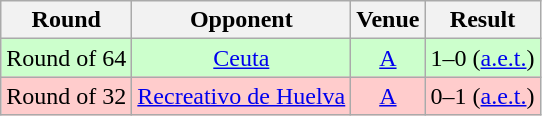<table class="wikitable" style="font-size:100%; text-align:center">
<tr>
<th>Round</th>
<th>Opponent</th>
<th>Venue</th>
<th>Result</th>
</tr>
<tr bgcolor= CCFFCC>
<td>Round of 64</td>
<td><a href='#'>Ceuta</a></td>
<td><a href='#'>A</a></td>
<td>1–0 (<a href='#'>a.e.t.</a>)</td>
</tr>
<tr bgcolor= FFCCCC>
<td>Round of 32</td>
<td><a href='#'>Recreativo de Huelva</a></td>
<td><a href='#'>A</a></td>
<td>0–1 (<a href='#'>a.e.t.</a>)</td>
</tr>
</table>
